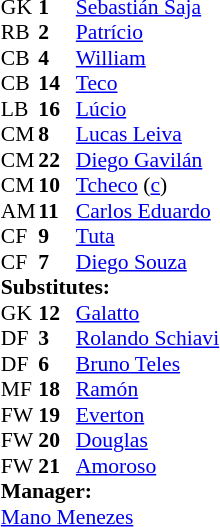<table style="font-size:90%; margin:0.2em auto;" cellspacing="0" cellpadding="0">
<tr>
<th width="25"></th>
<th width="25"></th>
</tr>
<tr>
<td>GK</td>
<td><strong>1</strong></td>
<td> <a href='#'>Sebastián Saja</a></td>
</tr>
<tr>
<td>RB</td>
<td><strong>2</strong></td>
<td> <a href='#'>Patrício</a></td>
</tr>
<tr>
<td>CB</td>
<td><strong>4</strong></td>
<td> <a href='#'>William</a></td>
</tr>
<tr>
<td>CB</td>
<td><strong>14</strong></td>
<td> <a href='#'>Teco</a></td>
<td></td>
<td></td>
</tr>
<tr>
<td>LB</td>
<td><strong>16</strong></td>
<td> <a href='#'>Lúcio</a></td>
<td></td>
</tr>
<tr>
<td>CM</td>
<td><strong>8</strong></td>
<td> <a href='#'>Lucas Leiva</a></td>
<td></td>
</tr>
<tr>
<td>CM</td>
<td><strong>22</strong></td>
<td> <a href='#'>Diego Gavilán</a></td>
</tr>
<tr>
<td>CM</td>
<td><strong>10</strong></td>
<td> <a href='#'>Tcheco</a> (<a href='#'>c</a>)</td>
<td></td>
<td></td>
</tr>
<tr>
<td>AM</td>
<td><strong>11</strong></td>
<td> <a href='#'>Carlos Eduardo</a></td>
</tr>
<tr>
<td>CF</td>
<td><strong>9</strong></td>
<td> <a href='#'>Tuta</a></td>
<td></td>
<td></td>
</tr>
<tr>
<td>CF</td>
<td><strong>7</strong></td>
<td> <a href='#'>Diego Souza</a></td>
<td></td>
</tr>
<tr>
<td colspan=3><strong>Substitutes:</strong></td>
</tr>
<tr>
<td>GK</td>
<td><strong>12</strong></td>
<td> <a href='#'>Galatto</a></td>
</tr>
<tr>
<td>DF</td>
<td><strong>3</strong></td>
<td> <a href='#'>Rolando Schiavi</a></td>
<td></td>
<td></td>
</tr>
<tr>
<td>DF</td>
<td><strong>6</strong></td>
<td> <a href='#'>Bruno Teles</a></td>
</tr>
<tr>
<td>MF</td>
<td><strong>18</strong></td>
<td> <a href='#'>Ramón</a></td>
</tr>
<tr>
<td>FW</td>
<td><strong>19</strong></td>
<td> <a href='#'>Everton</a></td>
<td></td>
<td></td>
</tr>
<tr>
<td>FW</td>
<td><strong>20</strong></td>
<td> <a href='#'>Douglas</a></td>
</tr>
<tr>
<td>FW</td>
<td><strong>21</strong></td>
<td> <a href='#'>Amoroso</a></td>
<td></td>
<td></td>
</tr>
<tr>
<td colspan=3><strong>Manager:</strong></td>
</tr>
<tr>
<td colspan=4> <a href='#'>Mano Menezes</a></td>
</tr>
</table>
